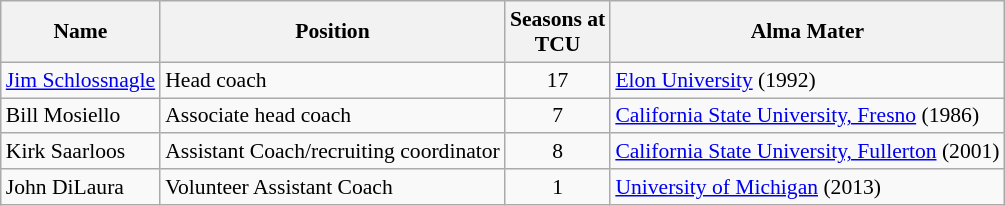<table class="wikitable" border="1" style="font-size:90%;">
<tr>
<th>Name</th>
<th>Position</th>
<th>Seasons at<br>TCU</th>
<th>Alma Mater</th>
</tr>
<tr>
<td><a href='#'>Jim Schlossnagle</a></td>
<td>Head coach</td>
<td align=center>17</td>
<td><a href='#'>Elon University</a> (1992)</td>
</tr>
<tr>
<td>Bill Mosiello</td>
<td>Associate head coach</td>
<td align=center>7</td>
<td><a href='#'>California State University, Fresno</a> (1986)</td>
</tr>
<tr>
<td>Kirk Saarloos</td>
<td>Assistant Coach/recruiting coordinator</td>
<td align=center>8</td>
<td><a href='#'>California State University, Fullerton</a> (2001)</td>
</tr>
<tr>
<td>John DiLaura</td>
<td>Volunteer Assistant Coach</td>
<td align=center>1</td>
<td><a href='#'>University of Michigan</a> (2013)</td>
</tr>
</table>
